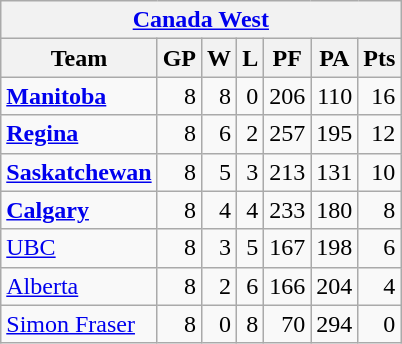<table class="wikitable" align="left">
<tr>
<th colspan="7"><a href='#'>Canada West</a></th>
</tr>
<tr>
<th>Team</th>
<th>GP</th>
<th>W</th>
<th>L</th>
<th>PF</th>
<th>PA</th>
<th>Pts</th>
</tr>
<tr align="right">
<td align="left"><strong><a href='#'>Manitoba</a></strong></td>
<td>8</td>
<td>8</td>
<td>0</td>
<td>206</td>
<td>110</td>
<td>16</td>
</tr>
<tr align="right">
<td align="left"><strong><a href='#'>Regina</a></strong></td>
<td>8</td>
<td>6</td>
<td>2</td>
<td>257</td>
<td>195</td>
<td>12</td>
</tr>
<tr align="right">
<td align="left"><strong><a href='#'>Saskatchewan</a></strong></td>
<td>8</td>
<td>5</td>
<td>3</td>
<td>213</td>
<td>131</td>
<td>10</td>
</tr>
<tr align="right">
<td align="left"><strong><a href='#'>Calgary</a></strong></td>
<td>8</td>
<td>4</td>
<td>4</td>
<td>233</td>
<td>180</td>
<td>8</td>
</tr>
<tr align="right">
<td align="left"><a href='#'>UBC</a></td>
<td>8</td>
<td>3</td>
<td>5</td>
<td>167</td>
<td>198</td>
<td>6</td>
</tr>
<tr align="right">
<td align="left"><a href='#'>Alberta</a></td>
<td>8</td>
<td>2</td>
<td>6</td>
<td>166</td>
<td>204</td>
<td>4</td>
</tr>
<tr align="right">
<td align="left"><a href='#'>Simon Fraser</a></td>
<td>8</td>
<td>0</td>
<td>8</td>
<td>70</td>
<td>294</td>
<td>0</td>
</tr>
</table>
